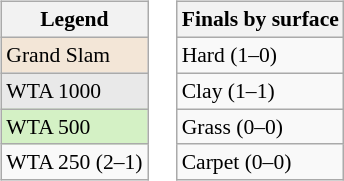<table>
<tr valign=top>
<td><br><table class=wikitable style="font-size:90%">
<tr>
<th>Legend</th>
</tr>
<tr style="background:#f3e6d7;">
<td>Grand Slam</td>
</tr>
<tr style="background:#e9e9e9;">
<td>WTA 1000</td>
</tr>
<tr style="background:#d4f1c5;">
<td>WTA 500</td>
</tr>
<tr>
<td>WTA 250 (2–1)</td>
</tr>
</table>
</td>
<td><br><table class=wikitable style="font-size:90%">
<tr>
<th>Finals by surface</th>
</tr>
<tr>
<td>Hard (1–0)</td>
</tr>
<tr>
<td>Clay (1–1)</td>
</tr>
<tr>
<td>Grass (0–0)</td>
</tr>
<tr>
<td>Carpet (0–0)</td>
</tr>
</table>
</td>
</tr>
</table>
